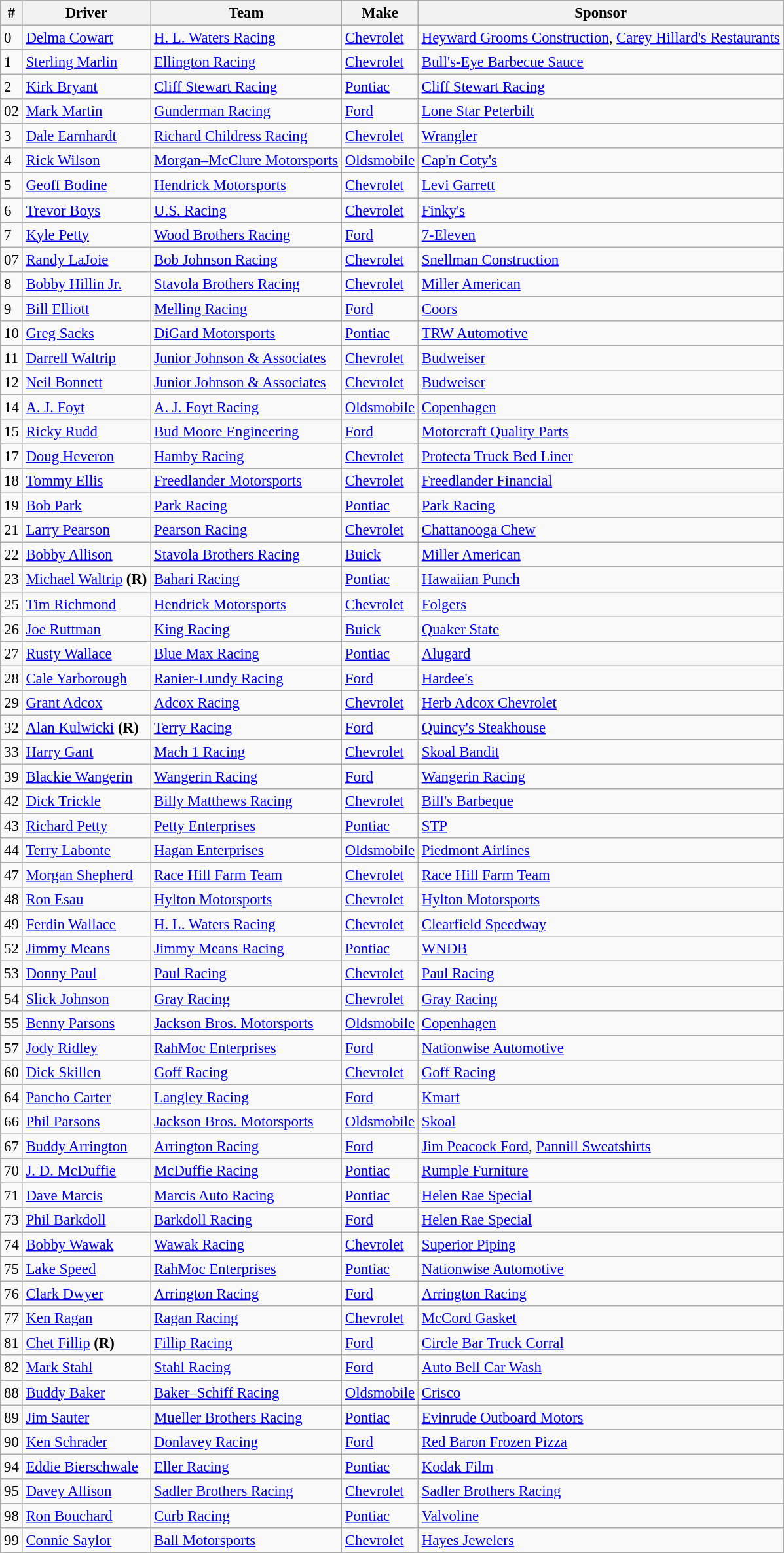<table class="wikitable" style="font-size:95%">
<tr>
<th>#</th>
<th>Driver</th>
<th>Team</th>
<th>Make</th>
<th>Sponsor</th>
</tr>
<tr>
<td>0</td>
<td><a href='#'>Delma Cowart</a></td>
<td><a href='#'>H. L. Waters Racing</a></td>
<td><a href='#'>Chevrolet</a></td>
<td><a href='#'>Heyward Grooms Construction</a>, <a href='#'>Carey Hillard's Restaurants</a></td>
</tr>
<tr>
<td>1</td>
<td><a href='#'>Sterling Marlin</a></td>
<td><a href='#'>Ellington Racing</a></td>
<td><a href='#'>Chevrolet</a></td>
<td><a href='#'>Bull's-Eye Barbecue Sauce</a></td>
</tr>
<tr>
<td>2</td>
<td><a href='#'>Kirk Bryant</a></td>
<td><a href='#'>Cliff Stewart Racing</a></td>
<td><a href='#'>Pontiac</a></td>
<td><a href='#'>Cliff Stewart Racing</a></td>
</tr>
<tr>
<td>02</td>
<td><a href='#'>Mark Martin</a></td>
<td><a href='#'>Gunderman Racing</a></td>
<td><a href='#'>Ford</a></td>
<td><a href='#'>Lone Star Peterbilt</a></td>
</tr>
<tr>
<td>3</td>
<td><a href='#'>Dale Earnhardt</a></td>
<td><a href='#'>Richard Childress Racing</a></td>
<td><a href='#'>Chevrolet</a></td>
<td><a href='#'>Wrangler</a></td>
</tr>
<tr>
<td>4</td>
<td><a href='#'>Rick Wilson</a></td>
<td><a href='#'>Morgan–McClure Motorsports</a></td>
<td><a href='#'>Oldsmobile</a></td>
<td><a href='#'>Cap'n Coty's</a></td>
</tr>
<tr>
<td>5</td>
<td><a href='#'>Geoff Bodine</a></td>
<td><a href='#'>Hendrick Motorsports</a></td>
<td><a href='#'>Chevrolet</a></td>
<td><a href='#'>Levi Garrett</a></td>
</tr>
<tr>
<td>6</td>
<td><a href='#'>Trevor Boys</a></td>
<td><a href='#'>U.S. Racing</a></td>
<td><a href='#'>Chevrolet</a></td>
<td><a href='#'>Finky's</a></td>
</tr>
<tr>
<td>7</td>
<td><a href='#'>Kyle Petty</a></td>
<td><a href='#'>Wood Brothers Racing</a></td>
<td><a href='#'>Ford</a></td>
<td><a href='#'>7-Eleven</a></td>
</tr>
<tr>
<td>07</td>
<td><a href='#'>Randy LaJoie</a></td>
<td><a href='#'>Bob Johnson Racing</a></td>
<td><a href='#'>Chevrolet</a></td>
<td><a href='#'>Snellman Construction</a></td>
</tr>
<tr>
<td>8</td>
<td><a href='#'>Bobby Hillin Jr.</a></td>
<td><a href='#'>Stavola Brothers Racing</a></td>
<td><a href='#'>Chevrolet</a></td>
<td><a href='#'>Miller American</a></td>
</tr>
<tr>
<td>9</td>
<td><a href='#'>Bill Elliott</a></td>
<td><a href='#'>Melling Racing</a></td>
<td><a href='#'>Ford</a></td>
<td><a href='#'>Coors</a></td>
</tr>
<tr>
<td>10</td>
<td><a href='#'>Greg Sacks</a></td>
<td><a href='#'>DiGard Motorsports</a></td>
<td><a href='#'>Pontiac</a></td>
<td><a href='#'>TRW Automotive</a></td>
</tr>
<tr>
<td>11</td>
<td><a href='#'>Darrell Waltrip</a></td>
<td><a href='#'>Junior Johnson & Associates</a></td>
<td><a href='#'>Chevrolet</a></td>
<td><a href='#'>Budweiser</a></td>
</tr>
<tr>
<td>12</td>
<td><a href='#'>Neil Bonnett</a></td>
<td><a href='#'>Junior Johnson & Associates</a></td>
<td><a href='#'>Chevrolet</a></td>
<td><a href='#'>Budweiser</a></td>
</tr>
<tr>
<td>14</td>
<td><a href='#'>A. J. Foyt</a></td>
<td><a href='#'>A. J. Foyt Racing</a></td>
<td><a href='#'>Oldsmobile</a></td>
<td><a href='#'>Copenhagen</a></td>
</tr>
<tr>
<td>15</td>
<td><a href='#'>Ricky Rudd</a></td>
<td><a href='#'>Bud Moore Engineering</a></td>
<td><a href='#'>Ford</a></td>
<td><a href='#'>Motorcraft Quality Parts</a></td>
</tr>
<tr>
<td>17</td>
<td><a href='#'>Doug Heveron</a></td>
<td><a href='#'>Hamby Racing</a></td>
<td><a href='#'>Chevrolet</a></td>
<td><a href='#'>Protecta Truck Bed Liner</a></td>
</tr>
<tr>
<td>18</td>
<td><a href='#'>Tommy Ellis</a></td>
<td><a href='#'>Freedlander Motorsports</a></td>
<td><a href='#'>Chevrolet</a></td>
<td><a href='#'>Freedlander Financial</a></td>
</tr>
<tr>
<td>19</td>
<td><a href='#'>Bob Park</a></td>
<td><a href='#'>Park Racing</a></td>
<td><a href='#'>Pontiac</a></td>
<td><a href='#'>Park Racing</a></td>
</tr>
<tr>
<td>21</td>
<td><a href='#'>Larry Pearson</a></td>
<td><a href='#'>Pearson Racing</a></td>
<td><a href='#'>Chevrolet</a></td>
<td><a href='#'>Chattanooga Chew</a></td>
</tr>
<tr>
<td>22</td>
<td><a href='#'>Bobby Allison</a></td>
<td><a href='#'>Stavola Brothers Racing</a></td>
<td><a href='#'>Buick</a></td>
<td><a href='#'>Miller American</a></td>
</tr>
<tr>
<td>23</td>
<td><a href='#'>Michael Waltrip</a> <strong>(R)</strong></td>
<td><a href='#'>Bahari Racing</a></td>
<td><a href='#'>Pontiac</a></td>
<td><a href='#'>Hawaiian Punch</a></td>
</tr>
<tr>
<td>25</td>
<td><a href='#'>Tim Richmond</a></td>
<td><a href='#'>Hendrick Motorsports</a></td>
<td><a href='#'>Chevrolet</a></td>
<td><a href='#'>Folgers</a></td>
</tr>
<tr>
<td>26</td>
<td><a href='#'>Joe Ruttman</a></td>
<td><a href='#'>King Racing</a></td>
<td><a href='#'>Buick</a></td>
<td><a href='#'>Quaker State</a></td>
</tr>
<tr>
<td>27</td>
<td><a href='#'>Rusty Wallace</a></td>
<td><a href='#'>Blue Max Racing</a></td>
<td><a href='#'>Pontiac</a></td>
<td><a href='#'>Alugard</a></td>
</tr>
<tr>
<td>28</td>
<td><a href='#'>Cale Yarborough</a></td>
<td><a href='#'>Ranier-Lundy Racing</a></td>
<td><a href='#'>Ford</a></td>
<td><a href='#'>Hardee's</a></td>
</tr>
<tr>
<td>29</td>
<td><a href='#'>Grant Adcox</a></td>
<td><a href='#'>Adcox Racing</a></td>
<td><a href='#'>Chevrolet</a></td>
<td><a href='#'>Herb Adcox Chevrolet</a></td>
</tr>
<tr>
<td>32</td>
<td><a href='#'>Alan Kulwicki</a> <strong>(R)</strong></td>
<td><a href='#'>Terry Racing</a></td>
<td><a href='#'>Ford</a></td>
<td><a href='#'>Quincy's Steakhouse</a></td>
</tr>
<tr>
<td>33</td>
<td><a href='#'>Harry Gant</a></td>
<td><a href='#'>Mach 1 Racing</a></td>
<td><a href='#'>Chevrolet</a></td>
<td><a href='#'>Skoal Bandit</a></td>
</tr>
<tr>
<td>39</td>
<td><a href='#'>Blackie Wangerin</a></td>
<td><a href='#'>Wangerin Racing</a></td>
<td><a href='#'>Ford</a></td>
<td><a href='#'>Wangerin Racing</a></td>
</tr>
<tr>
<td>42</td>
<td><a href='#'>Dick Trickle</a></td>
<td><a href='#'>Billy Matthews Racing</a></td>
<td><a href='#'>Chevrolet</a></td>
<td><a href='#'>Bill's Barbeque</a></td>
</tr>
<tr>
<td>43</td>
<td><a href='#'>Richard Petty</a></td>
<td><a href='#'>Petty Enterprises</a></td>
<td><a href='#'>Pontiac</a></td>
<td><a href='#'>STP</a></td>
</tr>
<tr>
<td>44</td>
<td><a href='#'>Terry Labonte</a></td>
<td><a href='#'>Hagan Enterprises</a></td>
<td><a href='#'>Oldsmobile</a></td>
<td><a href='#'>Piedmont Airlines</a></td>
</tr>
<tr>
<td>47</td>
<td><a href='#'>Morgan Shepherd</a></td>
<td><a href='#'>Race Hill Farm Team</a></td>
<td><a href='#'>Chevrolet</a></td>
<td><a href='#'>Race Hill Farm Team</a></td>
</tr>
<tr>
<td>48</td>
<td><a href='#'>Ron Esau</a></td>
<td><a href='#'>Hylton Motorsports</a></td>
<td><a href='#'>Chevrolet</a></td>
<td><a href='#'>Hylton Motorsports</a></td>
</tr>
<tr>
<td>49</td>
<td><a href='#'>Ferdin Wallace</a></td>
<td><a href='#'>H. L. Waters Racing</a></td>
<td><a href='#'>Chevrolet</a></td>
<td><a href='#'>Clearfield Speedway</a></td>
</tr>
<tr>
<td>52</td>
<td><a href='#'>Jimmy Means</a></td>
<td><a href='#'>Jimmy Means Racing</a></td>
<td><a href='#'>Pontiac</a></td>
<td><a href='#'>WNDB</a></td>
</tr>
<tr>
<td>53</td>
<td><a href='#'>Donny Paul</a></td>
<td><a href='#'>Paul Racing</a></td>
<td><a href='#'>Chevrolet</a></td>
<td><a href='#'>Paul Racing</a></td>
</tr>
<tr>
<td>54</td>
<td><a href='#'>Slick Johnson</a></td>
<td><a href='#'>Gray Racing</a></td>
<td><a href='#'>Chevrolet</a></td>
<td><a href='#'>Gray Racing</a></td>
</tr>
<tr>
<td>55</td>
<td><a href='#'>Benny Parsons</a></td>
<td><a href='#'>Jackson Bros. Motorsports</a></td>
<td><a href='#'>Oldsmobile</a></td>
<td><a href='#'>Copenhagen</a></td>
</tr>
<tr>
<td>57</td>
<td><a href='#'>Jody Ridley</a></td>
<td><a href='#'>RahMoc Enterprises</a></td>
<td><a href='#'>Ford</a></td>
<td><a href='#'>Nationwise Automotive</a></td>
</tr>
<tr>
<td>60</td>
<td><a href='#'>Dick Skillen</a></td>
<td><a href='#'>Goff Racing</a></td>
<td><a href='#'>Chevrolet</a></td>
<td><a href='#'>Goff Racing</a></td>
</tr>
<tr>
<td>64</td>
<td><a href='#'>Pancho Carter</a></td>
<td><a href='#'>Langley Racing</a></td>
<td><a href='#'>Ford</a></td>
<td><a href='#'>Kmart</a></td>
</tr>
<tr>
<td>66</td>
<td><a href='#'>Phil Parsons</a></td>
<td><a href='#'>Jackson Bros. Motorsports</a></td>
<td><a href='#'>Oldsmobile</a></td>
<td><a href='#'>Skoal</a></td>
</tr>
<tr>
<td>67</td>
<td><a href='#'>Buddy Arrington</a></td>
<td><a href='#'>Arrington Racing</a></td>
<td><a href='#'>Ford</a></td>
<td><a href='#'>Jim Peacock Ford</a>, <a href='#'>Pannill Sweatshirts</a></td>
</tr>
<tr>
<td>70</td>
<td><a href='#'>J. D. McDuffie</a></td>
<td><a href='#'>McDuffie Racing</a></td>
<td><a href='#'>Pontiac</a></td>
<td><a href='#'>Rumple Furniture</a></td>
</tr>
<tr>
<td>71</td>
<td><a href='#'>Dave Marcis</a></td>
<td><a href='#'>Marcis Auto Racing</a></td>
<td><a href='#'>Pontiac</a></td>
<td><a href='#'>Helen Rae Special</a></td>
</tr>
<tr>
<td>73</td>
<td><a href='#'>Phil Barkdoll</a></td>
<td><a href='#'>Barkdoll Racing</a></td>
<td><a href='#'>Ford</a></td>
<td><a href='#'>Helen Rae Special</a></td>
</tr>
<tr>
<td>74</td>
<td><a href='#'>Bobby Wawak</a></td>
<td><a href='#'>Wawak Racing</a></td>
<td><a href='#'>Chevrolet</a></td>
<td><a href='#'>Superior Piping</a></td>
</tr>
<tr>
<td>75</td>
<td><a href='#'>Lake Speed</a></td>
<td><a href='#'>RahMoc Enterprises</a></td>
<td><a href='#'>Pontiac</a></td>
<td><a href='#'>Nationwise Automotive</a></td>
</tr>
<tr>
<td>76</td>
<td><a href='#'>Clark Dwyer</a></td>
<td><a href='#'>Arrington Racing</a></td>
<td><a href='#'>Ford</a></td>
<td><a href='#'>Arrington Racing</a></td>
</tr>
<tr>
<td>77</td>
<td><a href='#'>Ken Ragan</a></td>
<td><a href='#'>Ragan Racing</a></td>
<td><a href='#'>Chevrolet</a></td>
<td><a href='#'>McCord Gasket</a></td>
</tr>
<tr>
<td>81</td>
<td><a href='#'>Chet Fillip</a> <strong>(R)</strong></td>
<td><a href='#'>Fillip Racing</a></td>
<td><a href='#'>Ford</a></td>
<td><a href='#'>Circle Bar Truck Corral</a></td>
</tr>
<tr>
<td>82</td>
<td><a href='#'>Mark Stahl</a></td>
<td><a href='#'>Stahl Racing</a></td>
<td><a href='#'>Ford</a></td>
<td><a href='#'>Auto Bell Car Wash</a></td>
</tr>
<tr>
<td>88</td>
<td><a href='#'>Buddy Baker</a></td>
<td><a href='#'>Baker–Schiff Racing</a></td>
<td><a href='#'>Oldsmobile</a></td>
<td><a href='#'>Crisco</a></td>
</tr>
<tr>
<td>89</td>
<td><a href='#'>Jim Sauter</a></td>
<td><a href='#'>Mueller Brothers Racing</a></td>
<td><a href='#'>Pontiac</a></td>
<td><a href='#'>Evinrude Outboard Motors</a></td>
</tr>
<tr>
<td>90</td>
<td><a href='#'>Ken Schrader</a></td>
<td><a href='#'>Donlavey Racing</a></td>
<td><a href='#'>Ford</a></td>
<td><a href='#'>Red Baron Frozen Pizza</a></td>
</tr>
<tr>
<td>94</td>
<td><a href='#'>Eddie Bierschwale</a></td>
<td><a href='#'>Eller Racing</a></td>
<td><a href='#'>Pontiac</a></td>
<td><a href='#'>Kodak Film</a></td>
</tr>
<tr>
<td>95</td>
<td><a href='#'>Davey Allison</a></td>
<td><a href='#'>Sadler Brothers Racing</a></td>
<td><a href='#'>Chevrolet</a></td>
<td><a href='#'>Sadler Brothers Racing</a></td>
</tr>
<tr>
<td>98</td>
<td><a href='#'>Ron Bouchard</a></td>
<td><a href='#'>Curb Racing</a></td>
<td><a href='#'>Pontiac</a></td>
<td><a href='#'>Valvoline</a></td>
</tr>
<tr>
<td>99</td>
<td><a href='#'>Connie Saylor</a></td>
<td><a href='#'>Ball Motorsports</a></td>
<td><a href='#'>Chevrolet</a></td>
<td><a href='#'>Hayes Jewelers</a></td>
</tr>
</table>
